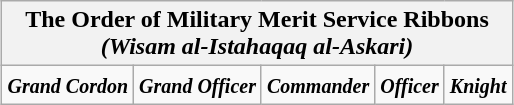<table class="wikitable" style="margin: 1em auto;">
<tr>
<th colspan="5">The Order of Military Merit Service Ribbons<br><em>(Wisam al-Istahaqaq al-Askari)</em></th>
</tr>
<tr align="center">
<td><em><small><strong>Grand Cordon</strong></small></em></td>
<td><em><small><strong>Grand Officer</strong></small></em></td>
<td><em><small><strong>Commander</strong></small></em></td>
<td><em><small><strong>Officer</strong></small></em></td>
<td><em><small><strong>Knight</strong></small></em></td>
</tr>
</table>
